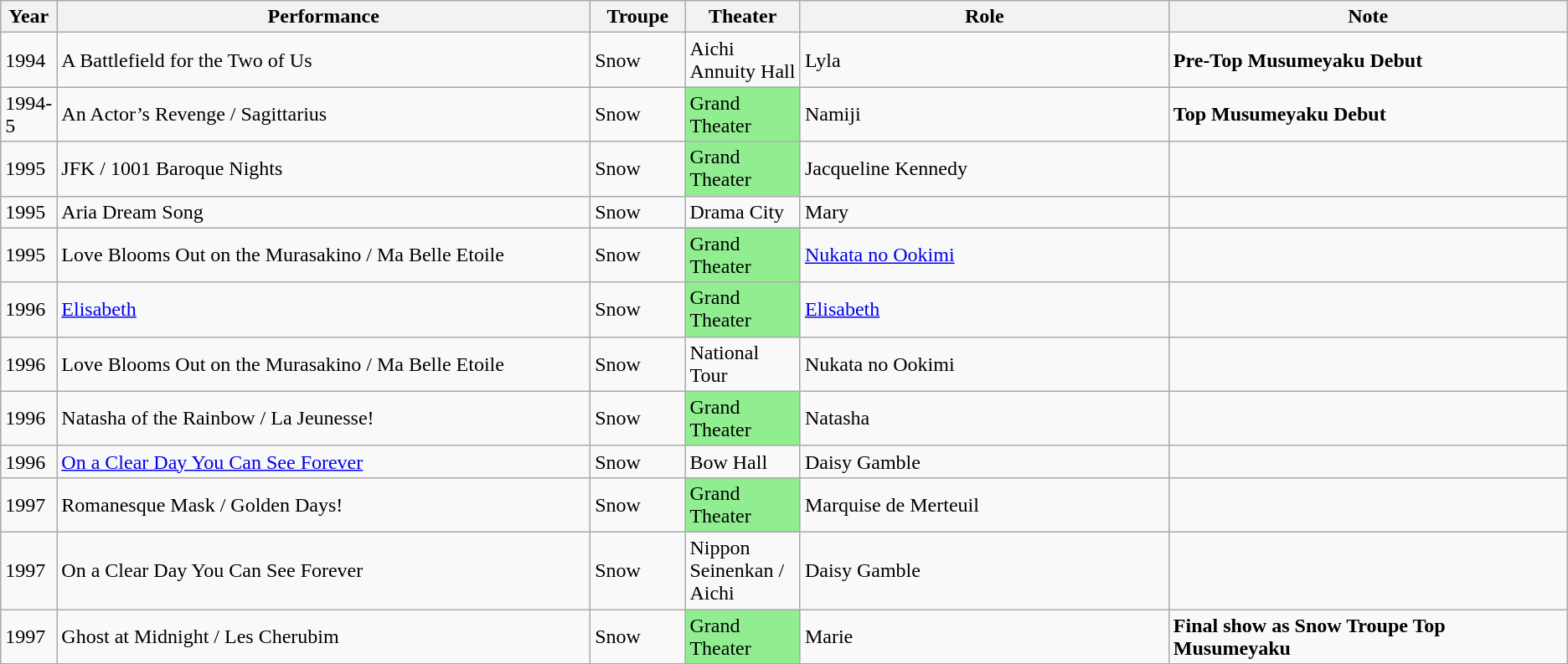<table class="wikitable">
<tr>
<th !style=width:20em>Year</th>
<th style=width:300em>Performance</th>
<th style=width:20em>Troupe</th>
<th style=width:20em>Theater</th>
<th style=width:200em>Role</th>
<th style=width:200em>Note</th>
</tr>
<tr>
<td>1994</td>
<td>A Battlefield for the Two of Us</td>
<td>Snow</td>
<td>Aichi Annuity Hall</td>
<td>Lyla</td>
<td><strong>Pre-Top Musumeyaku Debut</strong></td>
</tr>
<tr>
<td>1994-5</td>
<td>An Actor’s Revenge / Sagittarius</td>
<td>Snow</td>
<td style="background-color: lightgreen">Grand Theater</td>
<td>Namiji</td>
<td><strong>Top Musumeyaku Debut</strong></td>
</tr>
<tr>
<td>1995</td>
<td>JFK / 1001 Baroque Nights</td>
<td>Snow</td>
<td style="background-color: lightgreen">Grand Theater</td>
<td>Jacqueline Kennedy</td>
<td></td>
</tr>
<tr>
<td>1995</td>
<td>Aria Dream Song</td>
<td>Snow</td>
<td>Drama City</td>
<td>Mary</td>
<td></td>
</tr>
<tr>
<td>1995</td>
<td>Love Blooms Out on the Murasakino / Ma Belle Etoile</td>
<td>Snow</td>
<td style="background-color: lightgreen">Grand Theater</td>
<td><a href='#'>Nukata no Ookimi</a></td>
<td></td>
</tr>
<tr>
<td>1996</td>
<td><a href='#'>Elisabeth</a></td>
<td>Snow</td>
<td style="background-color: lightgreen">Grand Theater</td>
<td><a href='#'>Elisabeth</a></td>
<td></td>
</tr>
<tr>
<td>1996</td>
<td>Love Blooms Out on the Murasakino / Ma Belle Etoile</td>
<td>Snow</td>
<td>National Tour</td>
<td>Nukata no Ookimi</td>
<td></td>
</tr>
<tr>
<td>1996</td>
<td>Natasha of the Rainbow / La Jeunesse!</td>
<td>Snow</td>
<td style="background-color: lightgreen">Grand Theater</td>
<td>Natasha</td>
<td></td>
</tr>
<tr>
<td>1996</td>
<td><a href='#'>On a Clear Day You Can See Forever</a></td>
<td>Snow</td>
<td>Bow Hall</td>
<td>Daisy Gamble</td>
<td></td>
</tr>
<tr>
<td>1997</td>
<td>Romanesque Mask / Golden Days!</td>
<td>Snow</td>
<td style="background-color: lightgreen">Grand Theater</td>
<td>Marquise de Merteuil</td>
<td></td>
</tr>
<tr>
<td>1997</td>
<td>On a Clear Day You Can See Forever</td>
<td>Snow</td>
<td>Nippon Seinenkan / Aichi</td>
<td>Daisy Gamble</td>
<td></td>
</tr>
<tr>
<td>1997</td>
<td>Ghost at Midnight / Les Cherubim</td>
<td>Snow</td>
<td style="background-color: lightgreen">Grand Theater</td>
<td>Marie</td>
<td><strong>Final show as Snow Troupe Top Musumeyaku</strong></td>
</tr>
</table>
